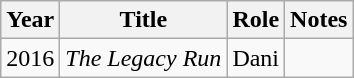<table class="wikitable sortable">
<tr>
<th>Year</th>
<th>Title</th>
<th>Role</th>
<th class="unsortable">Notes</th>
</tr>
<tr>
<td>2016</td>
<td><em>The Legacy Run</em></td>
<td>Dani</td>
<td></td>
</tr>
</table>
